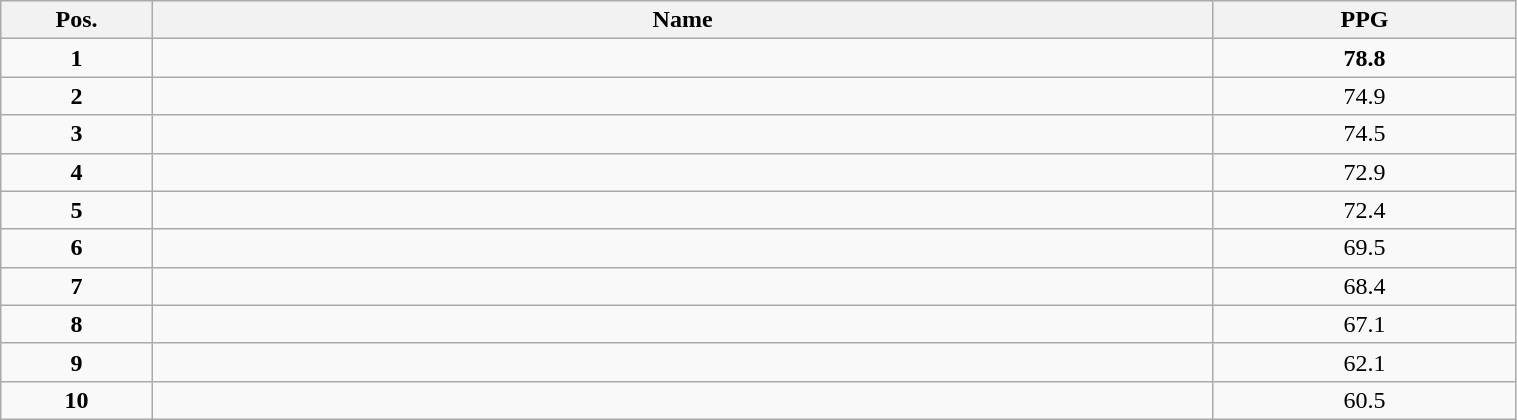<table class="wikitable" style="width:80%;">
<tr>
<th style="width:10%;">Pos.</th>
<th style="width:70%;">Name</th>
<th style="width:20%;">PPG</th>
</tr>
<tr>
<td align=center><strong>1</strong></td>
<td><strong></strong></td>
<td align=center><strong>78.8</strong></td>
</tr>
<tr>
<td align=center><strong>2</strong></td>
<td></td>
<td align=center>74.9</td>
</tr>
<tr>
<td align=center><strong>3</strong></td>
<td></td>
<td align=center>74.5</td>
</tr>
<tr>
<td align=center><strong>4</strong></td>
<td></td>
<td align=center>72.9</td>
</tr>
<tr>
<td align=center><strong>5</strong></td>
<td></td>
<td align=center>72.4</td>
</tr>
<tr>
<td align=center><strong>6</strong></td>
<td></td>
<td align=center>69.5</td>
</tr>
<tr>
<td align=center><strong>7</strong></td>
<td></td>
<td align=center>68.4</td>
</tr>
<tr>
<td align=center><strong>8</strong></td>
<td></td>
<td align=center>67.1</td>
</tr>
<tr>
<td align=center><strong>9</strong></td>
<td></td>
<td align=center>62.1</td>
</tr>
<tr>
<td align=center><strong>10</strong></td>
<td></td>
<td align=center>60.5</td>
</tr>
</table>
